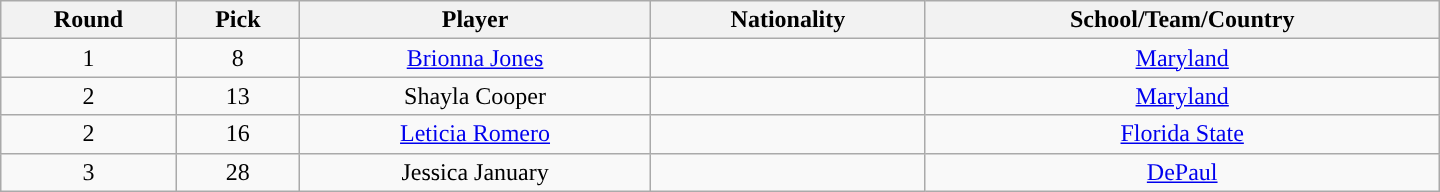<table class="wikitable" style="text-align:center; width:60em">
<tr>
<th>Round</th>
<th>Pick</th>
<th>Player</th>
<th>Nationality</th>
<th>School/Team/Country</th>
</tr>
<tr>
<td>1</td>
<td>8</td>
<td><a href='#'>Brionna Jones</a></td>
<td></td>
<td><a href='#'>Maryland</a></td>
</tr>
<tr>
<td>2</td>
<td>13</td>
<td>Shayla Cooper</td>
<td></td>
<td><a href='#'>Maryland</a></td>
</tr>
<tr>
<td>2</td>
<td>16</td>
<td><a href='#'>Leticia Romero</a></td>
<td></td>
<td><a href='#'>Florida State</a></td>
</tr>
<tr>
<td>3</td>
<td>28</td>
<td>Jessica January</td>
<td></td>
<td><a href='#'>DePaul</a></td>
</tr>
</table>
